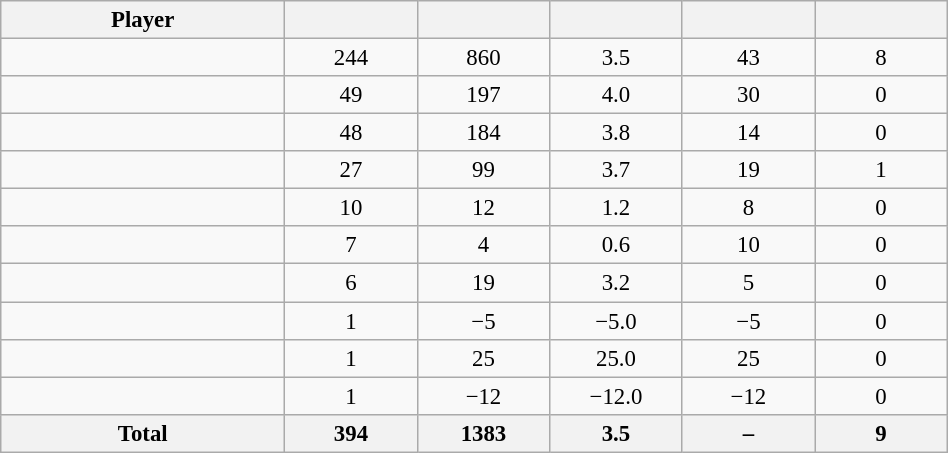<table class="wikitable sortable" style="text-align:center; width:50%; font-size:95%;">
<tr>
<th width="30%">Player</th>
<th width="14%"></th>
<th width="14%"></th>
<th width="14%"></th>
<th width="14%"></th>
<th width="14%"></th>
</tr>
<tr>
<td align=left></td>
<td>244</td>
<td>860</td>
<td>3.5</td>
<td>43</td>
<td>8</td>
</tr>
<tr>
<td align=left></td>
<td>49</td>
<td>197</td>
<td>4.0</td>
<td>30</td>
<td>0</td>
</tr>
<tr>
<td align=left></td>
<td>48</td>
<td>184</td>
<td>3.8</td>
<td>14</td>
<td>0</td>
</tr>
<tr>
<td align=left></td>
<td>27</td>
<td>99</td>
<td>3.7</td>
<td>19</td>
<td>1</td>
</tr>
<tr>
<td align=left></td>
<td>10</td>
<td>12</td>
<td>1.2</td>
<td>8</td>
<td>0</td>
</tr>
<tr>
<td align=left></td>
<td>7</td>
<td>4</td>
<td>0.6</td>
<td>10</td>
<td>0</td>
</tr>
<tr>
<td align=left></td>
<td>6</td>
<td>19</td>
<td>3.2</td>
<td>5</td>
<td>0</td>
</tr>
<tr>
<td align=left></td>
<td>1</td>
<td>−5</td>
<td>−5.0</td>
<td>−5</td>
<td>0</td>
</tr>
<tr>
<td align=left></td>
<td>1</td>
<td>25</td>
<td>25.0</td>
<td>25</td>
<td>0</td>
</tr>
<tr>
<td align=left></td>
<td>1</td>
<td>−12</td>
<td>−12.0</td>
<td>−12</td>
<td>0</td>
</tr>
<tr>
<th>Total</th>
<th>394</th>
<th>1383</th>
<th>3.5</th>
<th>–</th>
<th>9</th>
</tr>
</table>
